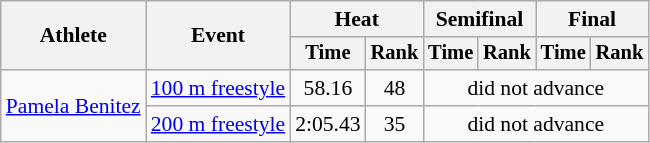<table class=wikitable style="font-size:90%">
<tr>
<th rowspan="2">Athlete</th>
<th rowspan="2">Event</th>
<th colspan="2">Heat</th>
<th colspan="2">Semifinal</th>
<th colspan="2">Final</th>
</tr>
<tr style="font-size:95%">
<th>Time</th>
<th>Rank</th>
<th>Time</th>
<th>Rank</th>
<th>Time</th>
<th>Rank</th>
</tr>
<tr align=center>
<td align=left rowspan=2><a href='#'>Pamela Benitez</a></td>
<td align=left><a href='#'>100 m freestyle</a></td>
<td>58.16</td>
<td>48</td>
<td colspan=4>did not advance</td>
</tr>
<tr align=center>
<td align=left><a href='#'>200 m freestyle</a></td>
<td>2:05.43</td>
<td>35</td>
<td colspan=4>did not advance</td>
</tr>
</table>
